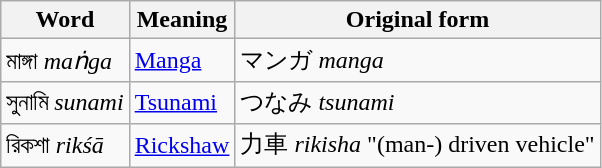<table class="wikitable">
<tr>
<th>Word</th>
<th>Meaning</th>
<th>Original form</th>
</tr>
<tr>
<td>মাঙ্গা <em>maṅga</em></td>
<td><a href='#'>Manga</a></td>
<td>マンガ <em>manga</em></td>
</tr>
<tr>
<td>সুনামি <em>sunami</em></td>
<td><a href='#'>Tsunami</a></td>
<td>つなみ <em>tsunami</em></td>
</tr>
<tr>
<td>রিকশা <em>rikśā</em></td>
<td><a href='#'>Rickshaw</a></td>
<td>力車 <em>rikisha</em> "(man-) driven vehicle"</td>
</tr>
</table>
